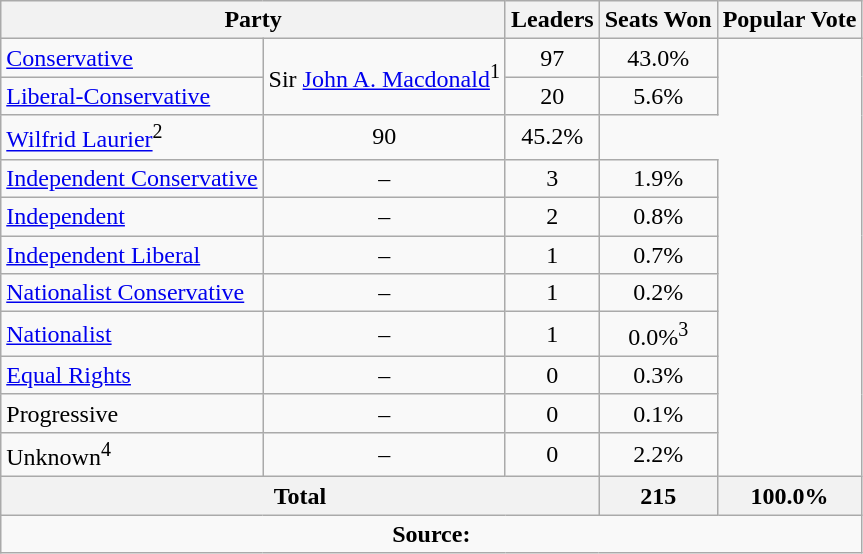<table class="wikitable">
<tr>
<th colspan="2">Party</th>
<th>Leaders</th>
<th>Seats Won</th>
<th>Popular Vote</th>
</tr>
<tr>
<td><a href='#'>Conservative</a></td>
<td rowspan=2>Sir <a href='#'>John A. Macdonald</a><sup>1</sup></td>
<td align=center>97</td>
<td align=center>43.0%</td>
</tr>
<tr>
<td><a href='#'>Liberal-Conservative</a></td>
<td align=center>20</td>
<td align=center>5.6%</td>
</tr>
<tr>
<td><a href='#'>Wilfrid Laurier</a><sup>2</sup></td>
<td align=center>90</td>
<td align=center>45.2%</td>
</tr>
<tr>
<td><a href='#'>Independent Conservative</a></td>
<td align=center>–</td>
<td align=center>3</td>
<td align=center>1.9%</td>
</tr>
<tr>
<td><a href='#'>Independent</a></td>
<td align=center>–</td>
<td align=center>2</td>
<td align=center>0.8%</td>
</tr>
<tr>
<td><a href='#'>Independent Liberal</a></td>
<td align=center>–</td>
<td align=center>1</td>
<td align=center>0.7%</td>
</tr>
<tr>
<td><a href='#'>Nationalist Conservative</a></td>
<td align=center>–</td>
<td align=center>1</td>
<td align=center>0.2%</td>
</tr>
<tr>
<td><a href='#'>Nationalist</a></td>
<td align=center>–</td>
<td align=center>1</td>
<td align=center>0.0%<sup>3</sup></td>
</tr>
<tr>
<td><a href='#'>Equal Rights</a></td>
<td align=center>–</td>
<td align=center>0</td>
<td align=center>0.3%</td>
</tr>
<tr>
<td>Progressive</td>
<td align=center>–</td>
<td align=center>0</td>
<td align=center>0.1%</td>
</tr>
<tr>
<td>Unknown<sup>4</sup></td>
<td align=center>–</td>
<td align=center>0</td>
<td align=center>2.2%</td>
</tr>
<tr>
<th colspan=3 align=left>Total</th>
<th align=right>215</th>
<th align=right>100.0%</th>
</tr>
<tr>
<td align="center" colspan=5><strong>Source:</strong>  </td>
</tr>
</table>
